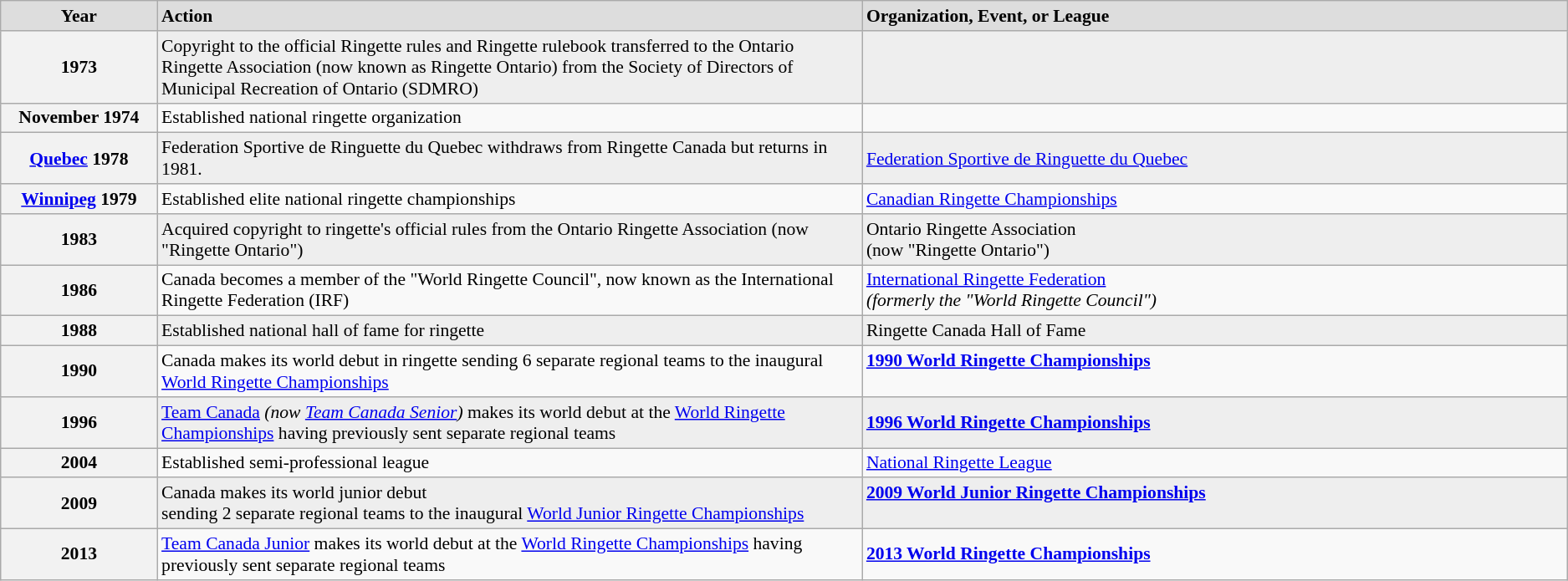<table class="wikitable" style="text-align:left; font-size:90%">
<tr align="left" style="font-weight:bold; background-color:#dddddd;">
<td align="center" width=10%>Year</td>
<td width=45%>Action</td>
<td>Organization, Event, or League</td>
</tr>
<tr align="Left" bgcolor="#eeeeee">
<th>1973</th>
<td>Copyright to the official Ringette rules and Ringette rulebook transferred to the Ontario Ringette Association (now known as Ringette Ontario) from the Society of Directors of Municipal Recreation of Ontario (SDMRO)</td>
<td><br></td>
</tr>
<tr align="Left">
<th>November 1974</th>
<td>Established national ringette organization</td>
<td><br></td>
</tr>
<tr align="left" bgcolor="#eeeeee">
<th><a href='#'>Quebec</a> 1978</th>
<td>Federation Sportive de Ringuette du Quebec withdraws from Ringette Canada but returns in 1981.</td>
<td><a href='#'>Federation Sportive de Ringuette du Quebec</a></td>
</tr>
<tr align="left">
<th><a href='#'>Winnipeg</a> 1979</th>
<td>Established elite national ringette championships</td>
<td><a href='#'>Canadian Ringette Championships</a></td>
</tr>
<tr align="Left" bgcolor="#eeeeee">
<th>1983</th>
<td>Acquired copyright to ringette's official rules from the Ontario Ringette Association (now "Ringette Ontario")</td>
<td>Ontario Ringette Association<br>(now "Ringette Ontario")</td>
</tr>
<tr align="Left">
<th>1986</th>
<td>Canada becomes a member of the "World Ringette Council", now known as the International Ringette Federation (IRF)</td>
<td><a href='#'>International Ringette Federation</a><br><em>(formerly the "World Ringette Council")</em></td>
</tr>
<tr align="Left" bgcolor="#eeeeee">
<th>1988</th>
<td>Established national hall of fame for ringette</td>
<td>Ringette Canada Hall of Fame</td>
</tr>
<tr align="Left">
<th>1990</th>
<td>Canada makes its world debut in ringette sending 6 separate regional teams to the inaugural <a href='#'>World Ringette Championships</a></td>
<td><strong><a href='#'>1990 World Ringette Championships</a></strong><br><br></td>
</tr>
<tr align="Left" bgcolor="#eeeeee">
<th>1996</th>
<td><a href='#'>Team Canada</a> <em>(now <a href='#'>Team Canada Senior</a>)</em> makes its world debut at the <a href='#'>World Ringette Championships</a> having previously sent separate regional teams</td>
<td><strong><a href='#'>1996 World Ringette Championships</a></strong><br></td>
</tr>
<tr align="Left">
<th>2004</th>
<td>Established semi-professional league</td>
<td><a href='#'>National Ringette League</a></td>
</tr>
<tr align="Left" bgcolor="#eeeeee">
<th>2009</th>
<td>Canada makes its world junior debut<br>sending 2 separate regional teams to the inaugural <a href='#'>World Junior Ringette Championships</a></td>
<td><strong><a href='#'>2009 World Junior Ringette Championships</a></strong><br><br></td>
</tr>
<tr align="Left">
<th>2013</th>
<td><a href='#'>Team Canada Junior</a> makes its world debut at the <a href='#'>World Ringette Championships</a> having previously sent separate regional teams</td>
<td><strong><a href='#'>2013 World Ringette Championships</a></strong><br></td>
</tr>
</table>
